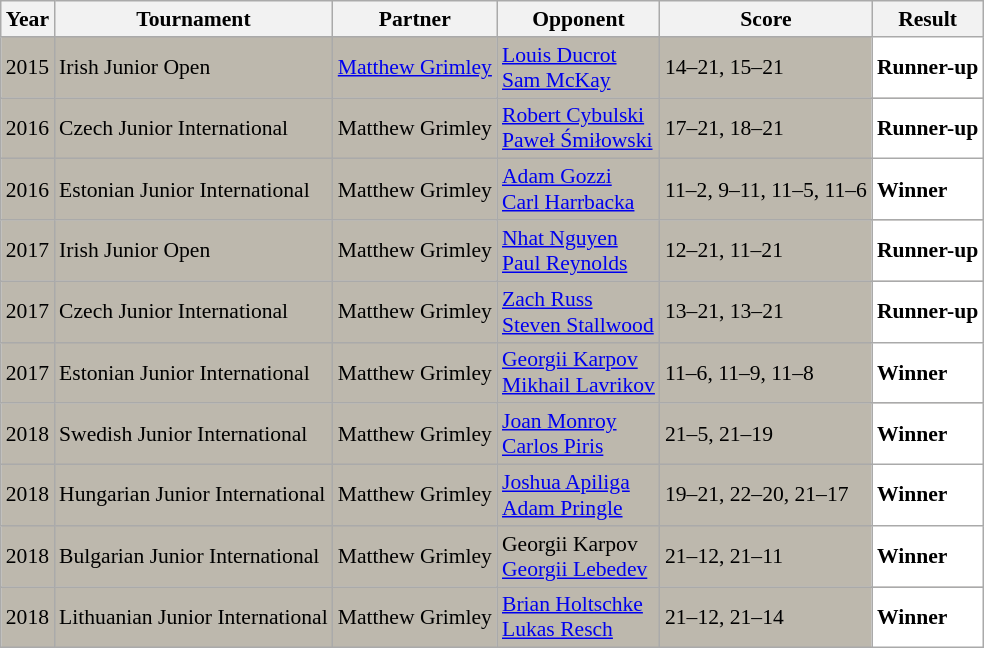<table class="sortable wikitable" style="font-size: 90%;">
<tr>
<th>Year</th>
<th>Tournament</th>
<th>Partner</th>
<th>Opponent</th>
<th>Score</th>
<th>Result</th>
</tr>
<tr style="background:#BDB8AD">
<td align="center">2015</td>
<td align="left">Irish Junior Open</td>
<td align="left"> <a href='#'>Matthew Grimley</a></td>
<td align="left"> <a href='#'>Louis Ducrot</a><br> <a href='#'>Sam McKay</a></td>
<td align="left">14–21, 15–21</td>
<td style="text-align:left; background:white"> <strong>Runner-up</strong></td>
</tr>
<tr style="background:#BDB8AD">
<td align="center">2016</td>
<td align="left">Czech Junior International</td>
<td align="left"> Matthew Grimley</td>
<td align="left"> <a href='#'>Robert Cybulski</a><br> <a href='#'>Paweł Śmiłowski</a></td>
<td align="left">17–21, 18–21</td>
<td style="text-align:left; background:white"> <strong>Runner-up</strong></td>
</tr>
<tr style="background:#BDB8AD">
<td align="center">2016</td>
<td align="left">Estonian Junior International</td>
<td align="left"> Matthew Grimley</td>
<td align="left"> <a href='#'>Adam Gozzi</a><br> <a href='#'>Carl Harrbacka</a></td>
<td align="left">11–2, 9–11, 11–5, 11–6</td>
<td style="text-align:left; background:white"> <strong>Winner</strong></td>
</tr>
<tr style="background:#BDB8AD">
<td align="center">2017</td>
<td align="left">Irish Junior Open</td>
<td align="left"> Matthew Grimley</td>
<td align="left"> <a href='#'>Nhat Nguyen</a><br> <a href='#'>Paul Reynolds</a></td>
<td align="left">12–21, 11–21</td>
<td style="text-align:left; background:white"> <strong>Runner-up</strong></td>
</tr>
<tr style="background:#BDB8AD">
<td align="center">2017</td>
<td align="left">Czech Junior International</td>
<td align="left"> Matthew Grimley</td>
<td align="left"> <a href='#'>Zach Russ</a><br> <a href='#'>Steven Stallwood</a></td>
<td align="left">13–21, 13–21</td>
<td style="text-align:left; background:white"> <strong>Runner-up</strong></td>
</tr>
<tr style="background:#BDB8AD">
<td align="center">2017</td>
<td align="left">Estonian Junior International</td>
<td align="left"> Matthew Grimley</td>
<td align="left"> <a href='#'>Georgii Karpov</a><br> <a href='#'>Mikhail Lavrikov</a></td>
<td align="left">11–6, 11–9, 11–8</td>
<td style="text-align:left; background:white"> <strong>Winner</strong></td>
</tr>
<tr style="background:#BDB8AD">
<td align="center">2018</td>
<td align="left">Swedish Junior International</td>
<td align="left"> Matthew Grimley</td>
<td align="left"> <a href='#'>Joan Monroy</a><br> <a href='#'>Carlos Piris</a></td>
<td align="left">21–5, 21–19</td>
<td style="text-align:left; background:white"> <strong>Winner</strong></td>
</tr>
<tr style="background:#BDB8AD">
<td align="center">2018</td>
<td align="left">Hungarian Junior International</td>
<td align="left"> Matthew Grimley</td>
<td align="left"> <a href='#'>Joshua Apiliga</a><br> <a href='#'>Adam Pringle</a></td>
<td align="left">19–21, 22–20, 21–17</td>
<td style="text-align:left; background:white"> <strong>Winner</strong></td>
</tr>
<tr style="background:#BDB8AD">
<td align="center">2018</td>
<td align="left">Bulgarian Junior International</td>
<td align="left"> Matthew Grimley</td>
<td align="left"> Georgii Karpov<br> <a href='#'>Georgii Lebedev</a></td>
<td align="left">21–12, 21–11</td>
<td style="text-align:left; background:white"> <strong>Winner</strong></td>
</tr>
<tr style="background:#BDB8AD">
<td align="center">2018</td>
<td align="left">Lithuanian Junior International</td>
<td align="left"> Matthew Grimley</td>
<td align="left"> <a href='#'>Brian Holtschke</a><br> <a href='#'>Lukas Resch</a></td>
<td align="left">21–12, 21–14</td>
<td style="text-align:left; background:white"> <strong>Winner</strong></td>
</tr>
</table>
